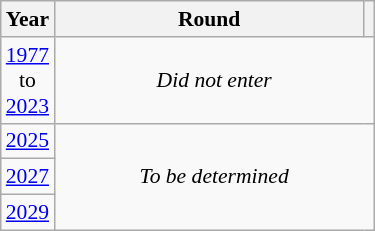<table class="wikitable" style="text-align: center; font-size:90%">
<tr>
<th>Year</th>
<th style="width:200px">Round</th>
<th></th>
</tr>
<tr>
<td><a href='#'>1977</a><br>to<br><a href='#'>2023</a></td>
<td colspan="2"><em>Did not enter</em></td>
</tr>
<tr>
<td><a href='#'>2025</a></td>
<td colspan="2" rowspan="3"><em>To be determined</em></td>
</tr>
<tr>
<td><a href='#'>2027</a></td>
</tr>
<tr>
<td><a href='#'>2029</a></td>
</tr>
</table>
